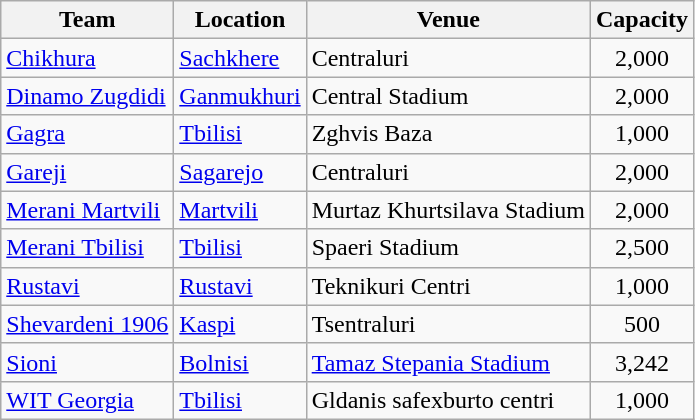<table class="wikitable sortable" border="1">
<tr>
<th>Team</th>
<th>Location</th>
<th>Venue</th>
<th>Capacity</th>
</tr>
<tr>
<td><a href='#'>Chikhura</a></td>
<td><a href='#'>Sachkhere</a></td>
<td>Centraluri</td>
<td align="center">2,000</td>
</tr>
<tr>
<td><a href='#'>Dinamo Zugdidi</a></td>
<td><a href='#'>Ganmukhuri</a></td>
<td>Central Stadium</td>
<td align="center">2,000</td>
</tr>
<tr>
<td><a href='#'>Gagra</a></td>
<td><a href='#'>Tbilisi</a></td>
<td>Zghvis Baza</td>
<td align="center">1,000</td>
</tr>
<tr>
<td><a href='#'>Gareji</a></td>
<td><a href='#'>Sagarejo</a></td>
<td>Centraluri</td>
<td align="center">2,000</td>
</tr>
<tr>
<td><a href='#'>Merani Martvili</a></td>
<td><a href='#'>Martvili</a></td>
<td>Murtaz Khurtsilava Stadium</td>
<td align="center">2,000</td>
</tr>
<tr>
<td><a href='#'>Merani Tbilisi</a></td>
<td><a href='#'>Tbilisi</a></td>
<td>Spaeri Stadium</td>
<td align="center">2,500</td>
</tr>
<tr>
<td><a href='#'>Rustavi</a></td>
<td><a href='#'>Rustavi</a></td>
<td>Teknikuri Centri</td>
<td align="center">1,000</td>
</tr>
<tr>
<td><a href='#'>Shevardeni 1906</a></td>
<td><a href='#'>Kaspi</a></td>
<td>Tsentraluri</td>
<td align="center">500</td>
</tr>
<tr>
<td><a href='#'>Sioni</a></td>
<td><a href='#'>Bolnisi</a></td>
<td><a href='#'>Tamaz Stepania Stadium</a></td>
<td align="center">3,242</td>
</tr>
<tr>
<td><a href='#'>WIT Georgia</a></td>
<td><a href='#'>Tbilisi</a></td>
<td>Gldanis safexburto centri</td>
<td align="center">1,000</td>
</tr>
</table>
